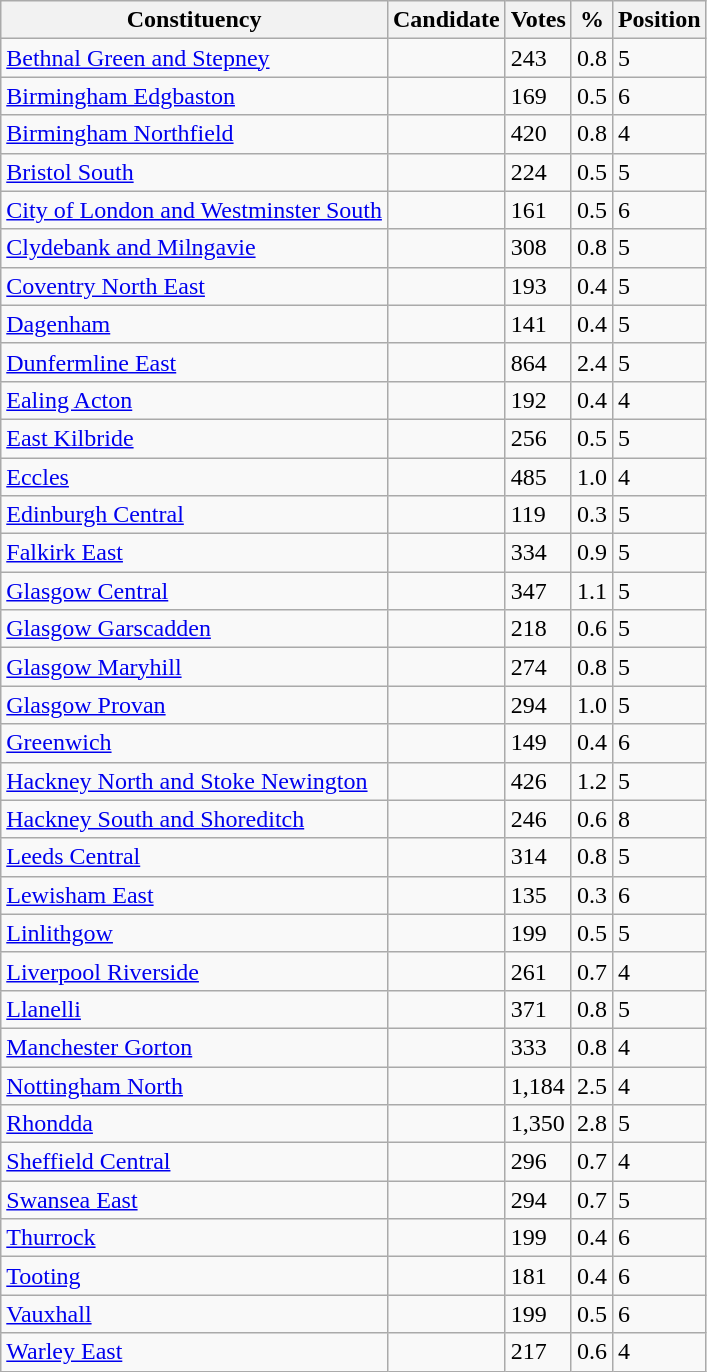<table class="wikitable sortable">
<tr>
<th>Constituency</th>
<th>Candidate</th>
<th>Votes</th>
<th>%</th>
<th>Position</th>
</tr>
<tr>
<td><a href='#'>Bethnal Green and Stepney</a></td>
<td></td>
<td>243</td>
<td>0.8</td>
<td>5</td>
</tr>
<tr>
<td><a href='#'>Birmingham Edgbaston</a></td>
<td></td>
<td>169</td>
<td>0.5</td>
<td>6</td>
</tr>
<tr>
<td><a href='#'>Birmingham Northfield</a></td>
<td></td>
<td>420</td>
<td>0.8</td>
<td>4</td>
</tr>
<tr>
<td><a href='#'>Bristol South</a></td>
<td></td>
<td>224</td>
<td>0.5</td>
<td>5</td>
</tr>
<tr>
<td><a href='#'>City of London and Westminster South</a></td>
<td></td>
<td>161</td>
<td>0.5</td>
<td>6</td>
</tr>
<tr>
<td><a href='#'>Clydebank and Milngavie</a></td>
<td></td>
<td>308</td>
<td>0.8</td>
<td>5</td>
</tr>
<tr>
<td><a href='#'>Coventry North East</a></td>
<td></td>
<td>193</td>
<td>0.4</td>
<td>5</td>
</tr>
<tr>
<td><a href='#'>Dagenham</a></td>
<td></td>
<td>141</td>
<td>0.4</td>
<td>5</td>
</tr>
<tr>
<td><a href='#'>Dunfermline East</a></td>
<td></td>
<td>864</td>
<td>2.4</td>
<td>5</td>
</tr>
<tr>
<td><a href='#'>Ealing Acton</a></td>
<td></td>
<td>192</td>
<td>0.4</td>
<td>4</td>
</tr>
<tr>
<td><a href='#'>East Kilbride</a></td>
<td></td>
<td>256</td>
<td>0.5</td>
<td>5</td>
</tr>
<tr>
<td><a href='#'>Eccles</a></td>
<td></td>
<td>485</td>
<td>1.0</td>
<td>4</td>
</tr>
<tr>
<td><a href='#'>Edinburgh Central</a></td>
<td></td>
<td>119</td>
<td>0.3</td>
<td>5</td>
</tr>
<tr>
<td><a href='#'>Falkirk East</a></td>
<td></td>
<td>334</td>
<td>0.9</td>
<td>5</td>
</tr>
<tr>
<td><a href='#'>Glasgow Central</a></td>
<td></td>
<td>347</td>
<td>1.1</td>
<td>5</td>
</tr>
<tr>
<td><a href='#'>Glasgow Garscadden</a></td>
<td></td>
<td>218</td>
<td>0.6</td>
<td>5</td>
</tr>
<tr>
<td><a href='#'>Glasgow Maryhill</a></td>
<td></td>
<td>274</td>
<td>0.8</td>
<td>5</td>
</tr>
<tr>
<td><a href='#'>Glasgow Provan</a></td>
<td></td>
<td>294</td>
<td>1.0</td>
<td>5</td>
</tr>
<tr>
<td><a href='#'>Greenwich</a></td>
<td></td>
<td>149</td>
<td>0.4</td>
<td>6</td>
</tr>
<tr>
<td><a href='#'>Hackney North and Stoke Newington</a></td>
<td></td>
<td>426</td>
<td>1.2</td>
<td>5</td>
</tr>
<tr>
<td><a href='#'>Hackney South and Shoreditch</a></td>
<td></td>
<td>246</td>
<td>0.6</td>
<td>8</td>
</tr>
<tr>
<td><a href='#'>Leeds Central</a></td>
<td></td>
<td>314</td>
<td>0.8</td>
<td>5</td>
</tr>
<tr>
<td><a href='#'>Lewisham East</a></td>
<td></td>
<td>135</td>
<td>0.3</td>
<td>6</td>
</tr>
<tr>
<td><a href='#'>Linlithgow</a></td>
<td></td>
<td>199</td>
<td>0.5</td>
<td>5</td>
</tr>
<tr>
<td><a href='#'>Liverpool Riverside</a></td>
<td></td>
<td>261</td>
<td>0.7</td>
<td>4</td>
</tr>
<tr>
<td><a href='#'>Llanelli</a></td>
<td></td>
<td>371</td>
<td>0.8</td>
<td>5</td>
</tr>
<tr>
<td><a href='#'>Manchester Gorton</a></td>
<td></td>
<td>333</td>
<td>0.8</td>
<td>4</td>
</tr>
<tr>
<td><a href='#'>Nottingham North</a></td>
<td></td>
<td>1,184</td>
<td>2.5</td>
<td>4</td>
</tr>
<tr>
<td><a href='#'>Rhondda</a></td>
<td></td>
<td>1,350</td>
<td>2.8</td>
<td>5</td>
</tr>
<tr>
<td><a href='#'>Sheffield Central</a></td>
<td></td>
<td>296</td>
<td>0.7</td>
<td>4</td>
</tr>
<tr>
<td><a href='#'>Swansea East</a></td>
<td></td>
<td>294</td>
<td>0.7</td>
<td>5</td>
</tr>
<tr>
<td><a href='#'>Thurrock</a></td>
<td></td>
<td>199</td>
<td>0.4</td>
<td>6</td>
</tr>
<tr>
<td><a href='#'>Tooting</a></td>
<td></td>
<td>181</td>
<td>0.4</td>
<td>6</td>
</tr>
<tr>
<td><a href='#'>Vauxhall</a></td>
<td></td>
<td>199</td>
<td>0.5</td>
<td>6</td>
</tr>
<tr>
<td><a href='#'>Warley East</a></td>
<td></td>
<td>217</td>
<td>0.6</td>
<td>4</td>
</tr>
</table>
